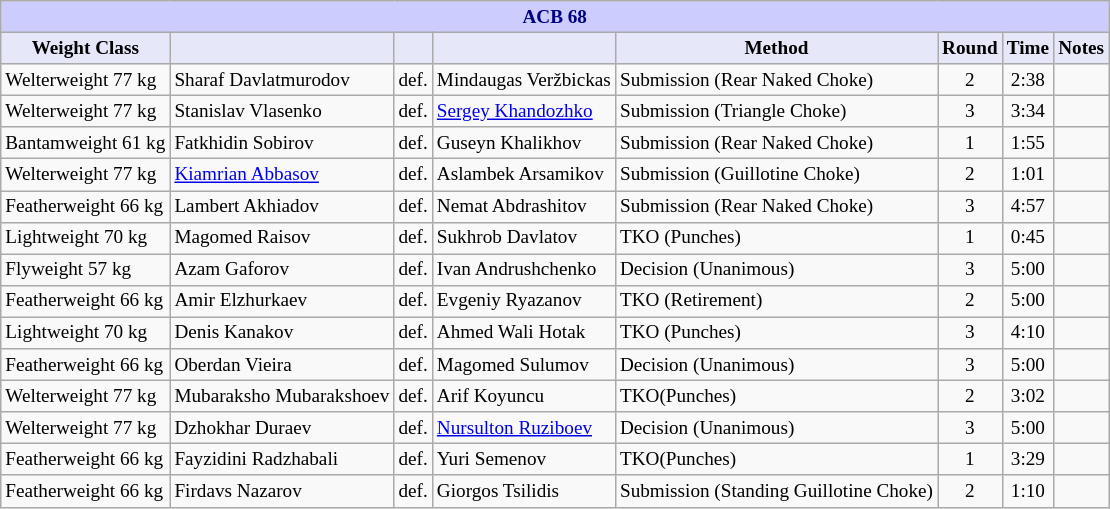<table class="wikitable" style="font-size: 80%;">
<tr>
<th colspan="8" style="background-color: #ccf; color: #000080; text-align: center;"><strong>ACB 68</strong></th>
</tr>
<tr>
<th colspan="1" style="background-color: #E6E8FA; color: #000000; text-align: center;">Weight Class</th>
<th colspan="1" style="background-color: #E6E8FA; color: #000000; text-align: center;"></th>
<th colspan="1" style="background-color: #E6E8FA; color: #000000; text-align: center;"></th>
<th colspan="1" style="background-color: #E6E8FA; color: #000000; text-align: center;"></th>
<th colspan="1" style="background-color: #E6E8FA; color: #000000; text-align: center;">Method</th>
<th colspan="1" style="background-color: #E6E8FA; color: #000000; text-align: center;">Round</th>
<th colspan="1" style="background-color: #E6E8FA; color: #000000; text-align: center;">Time</th>
<th colspan="1" style="background-color: #E6E8FA; color: #000000; text-align: center;">Notes</th>
</tr>
<tr>
<td>Welterweight 77 kg</td>
<td> Sharaf Davlatmurodov</td>
<td>def.</td>
<td> Mindaugas Veržbickas</td>
<td>Submission (Rear Naked Choke)</td>
<td align=center>2</td>
<td align=center>2:38</td>
<td></td>
</tr>
<tr>
<td>Welterweight 77 kg</td>
<td> Stanislav Vlasenko</td>
<td>def.</td>
<td> <a href='#'>Sergey Khandozhko</a></td>
<td>Submission (Triangle Choke)</td>
<td align=center>3</td>
<td align=center>3:34</td>
<td></td>
</tr>
<tr>
<td>Bantamweight 61 kg</td>
<td> Fatkhidin Sobirov</td>
<td>def.</td>
<td> Guseyn Khalikhov</td>
<td>Submission (Rear Naked Choke)</td>
<td align=center>1</td>
<td align=center>1:55</td>
<td></td>
</tr>
<tr>
<td>Welterweight 77 kg</td>
<td> <a href='#'>Kiamrian Abbasov</a></td>
<td>def.</td>
<td> Aslambek Arsamikov</td>
<td>Submission (Guillotine Choke)</td>
<td align=center>2</td>
<td align=center>1:01</td>
<td></td>
</tr>
<tr>
<td>Featherweight 66 kg</td>
<td> Lambert Akhiadov</td>
<td>def.</td>
<td> Nemat Abdrashitov</td>
<td>Submission (Rear Naked Choke)</td>
<td align=center>3</td>
<td align=center>4:57</td>
<td></td>
</tr>
<tr>
<td>Lightweight 70 kg</td>
<td> Magomed Raisov</td>
<td>def.</td>
<td> Sukhrob Davlatov</td>
<td>TKO (Punches)</td>
<td align=center>1</td>
<td align=center>0:45</td>
<td></td>
</tr>
<tr>
<td>Flyweight 57 kg</td>
<td> Azam Gaforov</td>
<td>def.</td>
<td> Ivan Andrushchenko</td>
<td>Decision (Unanimous)</td>
<td align=center>3</td>
<td align=center>5:00</td>
<td></td>
</tr>
<tr>
<td>Featherweight 66 kg</td>
<td> Amir Elzhurkaev</td>
<td>def.</td>
<td> Evgeniy Ryazanov</td>
<td>TKO (Retirement)</td>
<td align=center>2</td>
<td align=center>5:00</td>
<td></td>
</tr>
<tr>
<td>Lightweight 70 kg</td>
<td> Denis Kanakov</td>
<td>def.</td>
<td> Ahmed Wali Hotak</td>
<td>TKO (Punches)</td>
<td align=center>3</td>
<td align=center>4:10</td>
<td></td>
</tr>
<tr>
<td>Featherweight 66 kg</td>
<td> Oberdan Vieira</td>
<td>def.</td>
<td> Magomed Sulumov</td>
<td>Decision (Unanimous)</td>
<td align=center>3</td>
<td align=center>5:00</td>
<td></td>
</tr>
<tr>
<td>Welterweight 77 kg</td>
<td> Mubaraksho Mubarakshoev</td>
<td>def.</td>
<td> Arif Koyuncu</td>
<td>TKO(Punches)</td>
<td align=center>2</td>
<td align=center>3:02</td>
<td></td>
</tr>
<tr>
<td>Welterweight 77 kg</td>
<td> Dzhokhar Duraev</td>
<td>def.</td>
<td> <a href='#'>Nursulton Ruziboev</a></td>
<td>Decision (Unanimous)</td>
<td align=center>3</td>
<td align=center>5:00</td>
<td></td>
</tr>
<tr>
<td>Featherweight 66 kg</td>
<td> Fayzidini Radzhabali</td>
<td>def.</td>
<td> Yuri Semenov</td>
<td>TKO(Punches)</td>
<td align=center>1</td>
<td align=center>3:29</td>
<td></td>
</tr>
<tr>
<td>Featherweight 66 kg</td>
<td> Firdavs Nazarov</td>
<td>def.</td>
<td> Giorgos Tsilidis</td>
<td>Submission (Standing Guillotine Choke)</td>
<td align=center>2</td>
<td align=center>1:10</td>
<td></td>
</tr>
</table>
